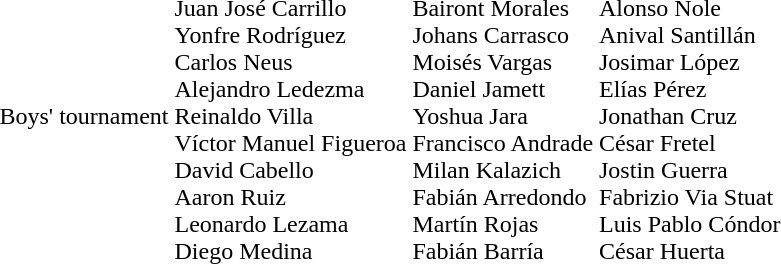<table>
<tr>
<td>Boys' tournament</td>
<td><br>Juan José Carrillo<br>Yonfre Rodríguez<br>Carlos Neus<br>Alejandro Ledezma<br>Reinaldo Villa<br>Víctor Manuel Figueroa<br>David Cabello<br>Aaron Ruiz<br>Leonardo Lezama<br>Diego Medina</td>
<td><br>Bairont Morales<br>Johans Carrasco<br>Moisés Vargas<br>Daniel Jamett<br>Yoshua Jara<br>Francisco Andrade<br>Milan Kalazich<br>Fabián Arredondo<br>Martín Rojas<br>Fabián Barría</td>
<td><br>Alonso Nole<br>Anival Santillán<br>Josimar López<br>Elías Pérez<br>Jonathan Cruz<br>César Fretel<br>Jostin Guerra<br>Fabrizio Via Stuat<br>Luis Pablo Cóndor<br>César Huerta</td>
</tr>
</table>
